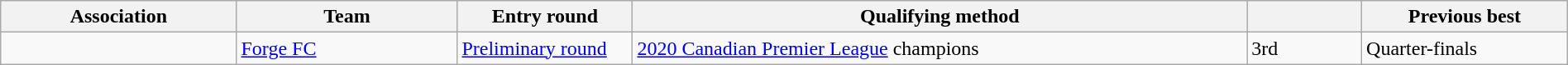<table class="wikitable" style="table-layout:fixed;width:100%;">
<tr>
<th width=15%>Association</th>
<th width=14%>Team</th>
<th width=11%>Entry round</th>
<th width=40%>Qualifying method</th>
<th width=7%> </th>
<th width=13%>Previous best </th>
</tr>
<tr>
<td> </td>
<td><a href='#'>Forge FC</a></td>
<td><a href='#'>Preliminary round</a></td>
<td><a href='#'>2020 Canadian Premier League</a> champions</td>
<td>3rd </td>
<td>Quarter-finals </td>
</tr>
</table>
